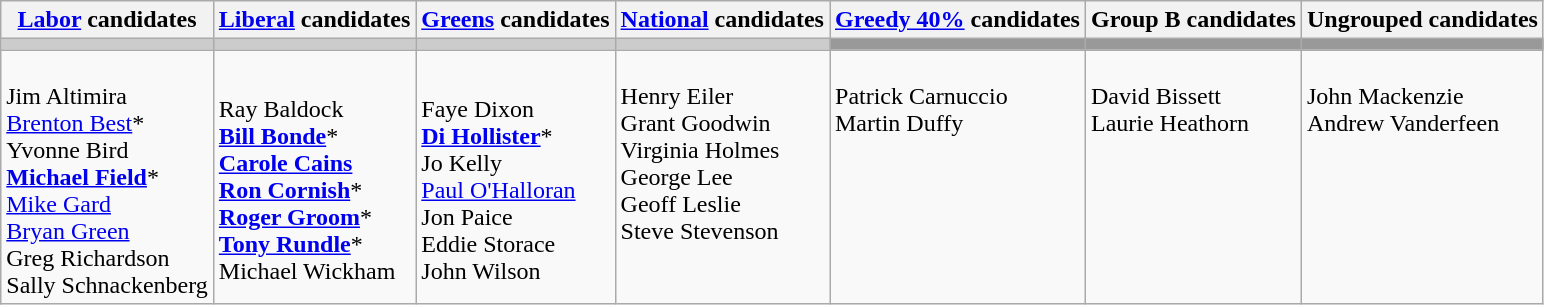<table class="wikitable">
<tr>
<th><a href='#'>Labor</a> candidates</th>
<th><a href='#'>Liberal</a> candidates</th>
<th><a href='#'>Greens</a> candidates</th>
<th><a href='#'>National</a> candidates</th>
<th><a href='#'>Greedy 40%</a> candidates</th>
<th>Group B candidates</th>
<th>Ungrouped candidates</th>
</tr>
<tr bgcolor="#cccccc">
<td></td>
<td></td>
<td></td>
<td></td>
<td bgcolor="#999999"></td>
<td bgcolor="#999999"></td>
<td bgcolor="#999999"></td>
</tr>
<tr>
<td><br>Jim Altimira<br>
<a href='#'>Brenton Best</a>*<br>
Yvonne Bird<br>
<strong><a href='#'>Michael Field</a></strong>*<br>
<a href='#'>Mike Gard</a><br>
<a href='#'>Bryan Green</a><br>
Greg Richardson<br>
Sally Schnackenberg</td>
<td><br>Ray Baldock<br>
<strong><a href='#'>Bill Bonde</a></strong>*<br>
<strong><a href='#'>Carole Cains</a></strong><br>
<strong><a href='#'>Ron Cornish</a></strong>*<br>
<strong><a href='#'>Roger Groom</a></strong>*<br>
<strong><a href='#'>Tony Rundle</a></strong>*<br>
Michael Wickham</td>
<td><br>Faye Dixon<br>
<strong><a href='#'>Di Hollister</a></strong>*<br>
Jo Kelly<br>
<a href='#'>Paul O'Halloran</a><br>
Jon Paice<br>
Eddie Storace<br>
John Wilson</td>
<td valign=top><br>Henry Eiler<br>
Grant Goodwin<br>
Virginia Holmes<br>
George Lee<br>
Geoff Leslie<br>
Steve Stevenson</td>
<td valign=top><br>Patrick Carnuccio<br>
Martin Duffy</td>
<td valign=top><br>David Bissett<br>
Laurie Heathorn</td>
<td valign=top><br>John Mackenzie<br>
Andrew Vanderfeen</td>
</tr>
</table>
